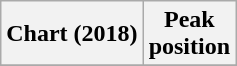<table class="wikitable plainrowheaders" style="text-align:center;">
<tr>
<th scope="col">Chart (2018)</th>
<th scope="col">Peak<br>position</th>
</tr>
<tr>
</tr>
</table>
